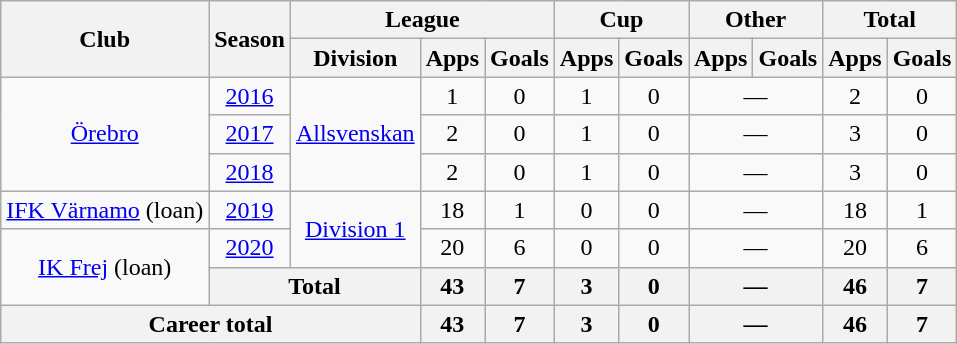<table class="wikitable" style="text-align:center">
<tr>
<th rowspan="2">Club</th>
<th rowspan="2">Season</th>
<th colspan="3">League</th>
<th colspan="2">Cup</th>
<th colspan="2">Other</th>
<th colspan="2">Total</th>
</tr>
<tr>
<th>Division</th>
<th>Apps</th>
<th>Goals</th>
<th>Apps</th>
<th>Goals</th>
<th>Apps</th>
<th>Goals</th>
<th>Apps</th>
<th>Goals</th>
</tr>
<tr>
<td rowspan="3"><a href='#'>Örebro</a></td>
<td><a href='#'>2016</a></td>
<td rowspan="3"><a href='#'>Allsvenskan</a></td>
<td>1</td>
<td>0</td>
<td>1</td>
<td>0</td>
<td colspan="2">—</td>
<td>2</td>
<td>0</td>
</tr>
<tr>
<td><a href='#'>2017</a></td>
<td>2</td>
<td>0</td>
<td>1</td>
<td>0</td>
<td colspan="2">—</td>
<td>3</td>
<td>0</td>
</tr>
<tr>
<td><a href='#'>2018</a></td>
<td>2</td>
<td>0</td>
<td>1</td>
<td>0</td>
<td colspan="2">—</td>
<td>3</td>
<td>0</td>
</tr>
<tr>
<td><a href='#'>IFK Värnamo</a> (loan)</td>
<td><a href='#'>2019</a></td>
<td rowspan="2"><a href='#'>Division 1</a></td>
<td>18</td>
<td>1</td>
<td>0</td>
<td>0</td>
<td colspan="2">—</td>
<td>18</td>
<td>1</td>
</tr>
<tr>
<td rowspan="2"><a href='#'>IK Frej</a> (loan)</td>
<td><a href='#'>2020</a></td>
<td>20</td>
<td>6</td>
<td>0</td>
<td>0</td>
<td colspan="2">—</td>
<td>20</td>
<td>6</td>
</tr>
<tr>
<th colspan="2">Total</th>
<th>43</th>
<th>7</th>
<th>3</th>
<th>0</th>
<th colspan="2">—</th>
<th>46</th>
<th>7</th>
</tr>
<tr>
<th colspan="3">Career total</th>
<th>43</th>
<th>7</th>
<th>3</th>
<th>0</th>
<th colspan="2">—</th>
<th>46</th>
<th>7</th>
</tr>
</table>
